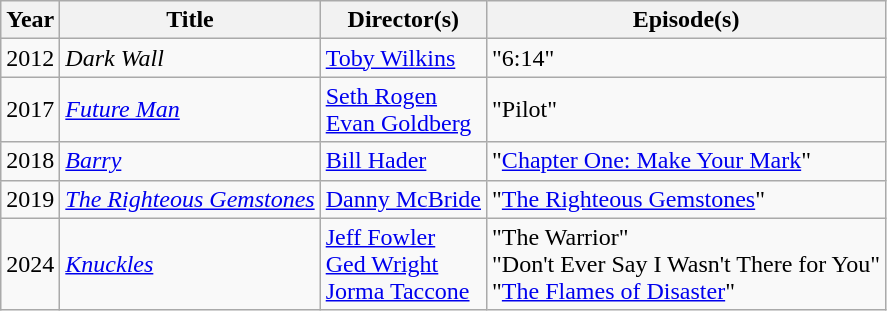<table class="wikitable">
<tr>
<th>Year</th>
<th>Title</th>
<th>Director(s)</th>
<th>Episode(s)</th>
</tr>
<tr>
<td>2012</td>
<td><em>Dark Wall</em></td>
<td><a href='#'>Toby Wilkins</a></td>
<td>"6:14"</td>
</tr>
<tr>
<td>2017</td>
<td><em><a href='#'>Future Man</a></em></td>
<td><a href='#'>Seth Rogen</a><br><a href='#'>Evan Goldberg</a></td>
<td>"Pilot"</td>
</tr>
<tr>
<td>2018</td>
<td><em><a href='#'>Barry</a></em></td>
<td><a href='#'>Bill Hader</a></td>
<td>"<a href='#'>Chapter One: Make Your Mark</a>"</td>
</tr>
<tr>
<td>2019</td>
<td><em><a href='#'>The Righteous Gemstones</a></em></td>
<td><a href='#'>Danny McBride</a></td>
<td>"<a href='#'>The Righteous Gemstones</a>"</td>
</tr>
<tr>
<td>2024</td>
<td><em><a href='#'>Knuckles</a></em></td>
<td><a href='#'>Jeff Fowler</a><br><a href='#'>Ged Wright</a><br><a href='#'>Jorma Taccone</a></td>
<td>"The Warrior"<br>"Don't Ever Say I Wasn't There for You"<br>"<a href='#'>The Flames of Disaster</a>"</td>
</tr>
</table>
